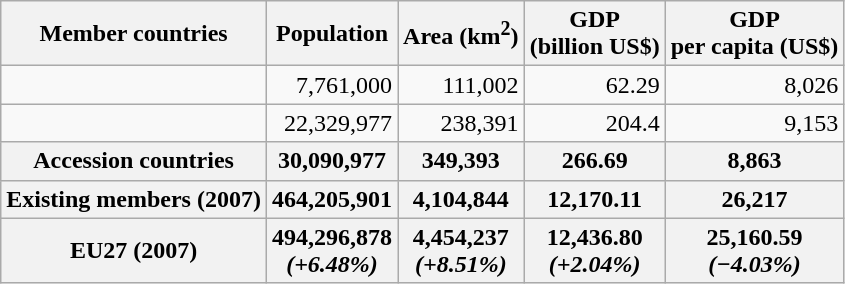<table class="wikitable" style="text-align:right;">
<tr>
<th>Member countries</th>
<th>Population</th>
<th>Area (km<sup>2</sup>)</th>
<th>GDP <br>(billion US$)</th>
<th>GDP <br>per capita (US$)</th>
</tr>
<tr>
<td style="text-align:left;"></td>
<td>7,761,000</td>
<td>111,002</td>
<td>62.29</td>
<td>8,026</td>
</tr>
<tr>
<td style="text-align:left;"></td>
<td>22,329,977</td>
<td>238,391</td>
<td>204.4</td>
<td>9,153</td>
</tr>
<tr>
<th>Accession countries</th>
<th>30,090,977</th>
<th>349,393</th>
<th>266.69</th>
<th>8,863</th>
</tr>
<tr>
<th>Existing members (2007)</th>
<th>464,205,901</th>
<th>4,104,844</th>
<th>12,170.11</th>
<th>26,217</th>
</tr>
<tr>
<th>EU27 (2007)</th>
<th>494,296,878 <br> <em>(+6.48%)</em></th>
<th>4,454,237 <br> <em>(+8.51%)</em></th>
<th>12,436.80 <br> <em>(+2.04%)</em></th>
<th>25,160.59 <br> <em>(−4.03%)</em></th>
</tr>
</table>
